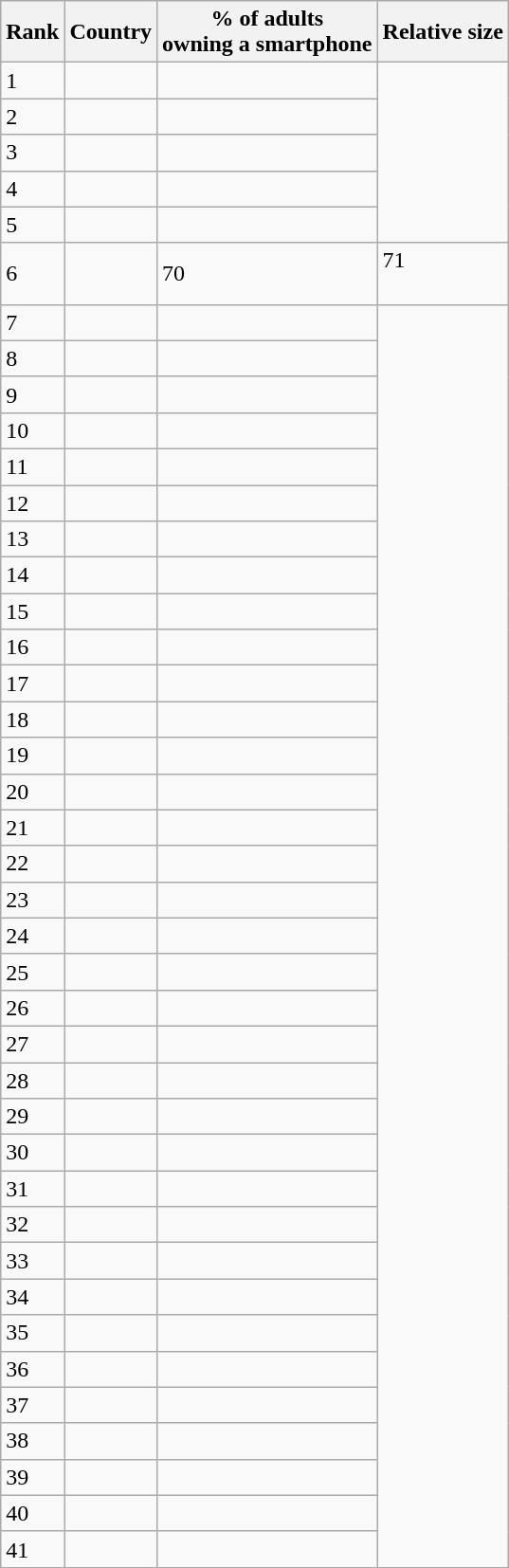<table class="wikitable sortable">
<tr>
<th>Rank</th>
<th>Country</th>
<th>% of adults<br>owning a smartphone</th>
<th>Relative size</th>
</tr>
<tr>
<td>1</td>
<td></td>
<td></td>
</tr>
<tr>
<td>2</td>
<td></td>
<td></td>
</tr>
<tr>
<td>3</td>
<td></td>
<td></td>
</tr>
<tr>
<td>4</td>
<td></td>
<td></td>
</tr>
<tr>
<td>5</td>
<td></td>
<td></td>
</tr>
<tr>
<td>6</td>
<td></td>
<td>70</td>
<td><span>71</span><div> </div></td>
</tr>
<tr>
<td>7</td>
<td></td>
<td></td>
</tr>
<tr>
<td>8</td>
<td></td>
<td></td>
</tr>
<tr>
<td>9</td>
<td></td>
<td></td>
</tr>
<tr>
<td>10</td>
<td></td>
<td></td>
</tr>
<tr>
<td>11</td>
<td></td>
<td></td>
</tr>
<tr>
<td>12</td>
<td></td>
<td></td>
</tr>
<tr>
<td>13</td>
<td></td>
<td></td>
</tr>
<tr>
<td>14</td>
<td></td>
<td></td>
</tr>
<tr>
<td>15</td>
<td></td>
<td></td>
</tr>
<tr>
<td>16</td>
<td></td>
<td></td>
</tr>
<tr>
<td>17</td>
<td></td>
<td></td>
</tr>
<tr>
<td>18</td>
<td></td>
<td></td>
</tr>
<tr>
<td>19</td>
<td></td>
<td></td>
</tr>
<tr>
<td>20</td>
<td></td>
<td></td>
</tr>
<tr>
<td>21</td>
<td></td>
<td></td>
</tr>
<tr>
<td>22</td>
<td></td>
<td></td>
</tr>
<tr>
<td>23</td>
<td></td>
<td></td>
</tr>
<tr>
<td>24</td>
<td></td>
<td></td>
</tr>
<tr>
<td>25</td>
<td></td>
<td></td>
</tr>
<tr>
<td>26</td>
<td></td>
<td></td>
</tr>
<tr>
<td>27</td>
<td></td>
<td></td>
</tr>
<tr>
<td>28</td>
<td></td>
<td></td>
</tr>
<tr>
<td>29</td>
<td></td>
<td></td>
</tr>
<tr>
<td>30</td>
<td></td>
<td></td>
</tr>
<tr>
<td>31</td>
<td></td>
<td></td>
</tr>
<tr>
<td>32</td>
<td></td>
<td></td>
</tr>
<tr>
<td>33</td>
<td></td>
<td></td>
</tr>
<tr>
<td>34</td>
<td></td>
<td></td>
</tr>
<tr>
<td>35</td>
<td></td>
<td></td>
</tr>
<tr>
<td>36</td>
<td></td>
<td></td>
</tr>
<tr>
<td>37</td>
<td></td>
<td></td>
</tr>
<tr>
<td>38</td>
<td></td>
<td></td>
</tr>
<tr>
<td>39</td>
<td></td>
<td></td>
</tr>
<tr>
<td>40</td>
<td></td>
<td></td>
</tr>
<tr>
<td>41</td>
<td></td>
<td></td>
</tr>
</table>
